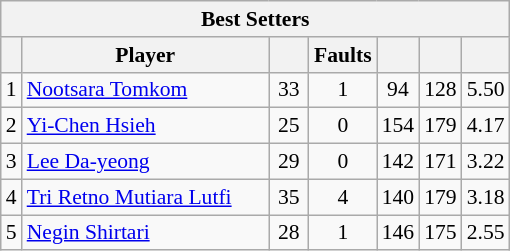<table class="wikitable sortable" style=font-size:90%>
<tr>
<th colspan=7>Best Setters</th>
</tr>
<tr>
<th></th>
<th width=158>Player</th>
<th width=20></th>
<th width=20>Faults</th>
<th width=20></th>
<th width=20></th>
<th width=20></th>
</tr>
<tr>
<td>1</td>
<td> <a href='#'>Nootsara Tomkom</a></td>
<td align=center>33</td>
<td align=center>1</td>
<td align=center>94</td>
<td align=center>128</td>
<td align=center>5.50</td>
</tr>
<tr>
<td>2</td>
<td> <a href='#'>Yi-Chen Hsieh</a></td>
<td align=center>25</td>
<td align=center>0</td>
<td align=center>154</td>
<td align=center>179</td>
<td align=center>4.17</td>
</tr>
<tr>
<td>3</td>
<td> <a href='#'>Lee Da-yeong</a></td>
<td align=center>29</td>
<td align=center>0</td>
<td align=center>142</td>
<td align=center>171</td>
<td align=center>3.22</td>
</tr>
<tr>
<td>4</td>
<td> <a href='#'>Tri Retno Mutiara Lutfi</a></td>
<td align=center>35</td>
<td align=center>4</td>
<td align=center>140</td>
<td align=center>179</td>
<td align=center>3.18</td>
</tr>
<tr>
<td>5</td>
<td> <a href='#'>Negin Shirtari</a></td>
<td align=center>28</td>
<td align=center>1</td>
<td align=center>146</td>
<td align=center>175</td>
<td align=center>2.55</td>
</tr>
</table>
